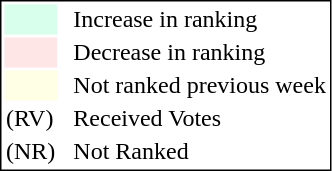<table style="border:1px solid black;">
<tr>
<td style="background:#D8FFEB; width:20px;"></td>
<td> </td>
<td>Increase in ranking</td>
</tr>
<tr>
<td style="background:#FFE6E6; width:20px;"></td>
<td> </td>
<td>Decrease in ranking</td>
</tr>
<tr>
<td style="background:#FFFFE6; width:20px;"></td>
<td> </td>
<td>Not ranked previous week</td>
</tr>
<tr>
<td>(RV)</td>
<td> </td>
<td>Received Votes</td>
</tr>
<tr>
<td>(NR)</td>
<td> </td>
<td>Not Ranked</td>
</tr>
</table>
